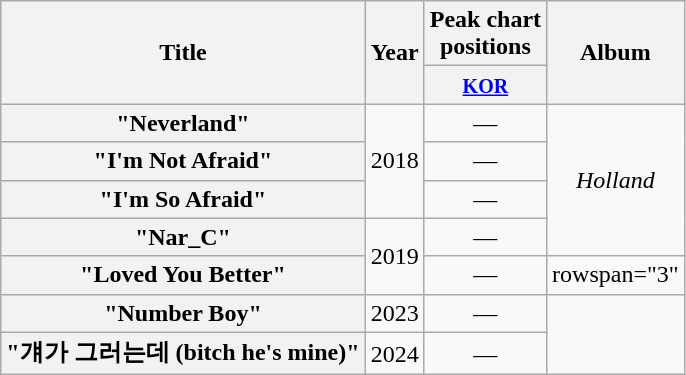<table class="wikitable plainrowheaders" style="text-align:center;">
<tr>
<th scope="col" rowspan="2">Title</th>
<th scope="col" rowspan="2">Year</th>
<th scope="col" colspan="1">Peak chart <br> positions</th>
<th scope="col" rowspan="2">Album</th>
</tr>
<tr>
<th><small><a href='#'>KOR</a></small><br></th>
</tr>
<tr>
<th scope="row">"Neverland"</th>
<td rowspan="3">2018</td>
<td>—</td>
<td rowspan="4"><em>Holland</em></td>
</tr>
<tr>
<th scope="row">"I'm Not Afraid"</th>
<td>—</td>
</tr>
<tr>
<th scope="row">"I'm So Afraid"</th>
<td>—</td>
</tr>
<tr>
<th scope="row">"Nar_C"</th>
<td rowspan="2">2019</td>
<td>—</td>
</tr>
<tr>
<th scope="row">"Loved You Better"</th>
<td>—</td>
<td>rowspan="3" </td>
</tr>
<tr>
<th scope="row">"Number Boy"</th>
<td>2023</td>
<td>—</td>
</tr>
<tr>
<th scope="row">"걔가 그러는데 (bitch he's mine)"</th>
<td>2024</td>
<td>—</td>
</tr>
</table>
